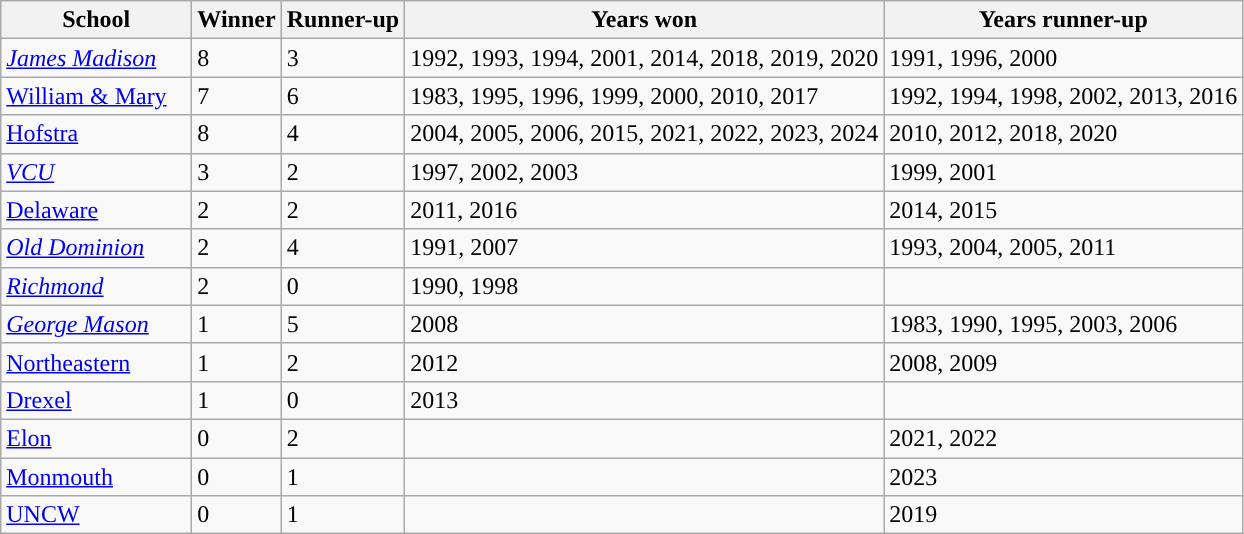<table class="wikitable" style=text-align: ;">
<tr>
<th width=120px>School</th>
<th width=px>Winner</th>
<th width=px>Runner-up</th>
<th width=px>Years won</th>
<th width=px>Years runner-up</th>
</tr>
<tr>
<td><em><a href='#'>James Madison</a></em></td>
<td>8</td>
<td>3</td>
<td>1992, 1993, 1994, 2001, 2014, 2018, 2019, 2020</td>
<td>1991, 1996, 2000</td>
</tr>
<tr>
<td><a href='#'>William & Mary</a></td>
<td>7</td>
<td>6</td>
<td>1983, 1995, 1996, 1999, 2000, 2010, 2017</td>
<td>1992, 1994, 1998, 2002, 2013, 2016</td>
</tr>
<tr>
<td><a href='#'>Hofstra</a></td>
<td>8</td>
<td>4</td>
<td>2004, 2005, 2006, 2015, 2021, 2022, 2023, 2024</td>
<td>2010, 2012, 2018, 2020</td>
</tr>
<tr>
<td><em><a href='#'>VCU</a></em></td>
<td>3</td>
<td>2</td>
<td>1997, 2002, 2003</td>
<td>1999, 2001</td>
</tr>
<tr>
<td><a href='#'>Delaware</a></td>
<td>2</td>
<td>2</td>
<td>2011, 2016</td>
<td>2014, 2015</td>
</tr>
<tr>
<td><em><a href='#'>Old Dominion</a></em></td>
<td>2</td>
<td>4</td>
<td>1991, 2007</td>
<td>1993, 2004, 2005, 2011</td>
</tr>
<tr>
<td><em><a href='#'>Richmond</a></em></td>
<td>2</td>
<td>0</td>
<td>1990, 1998</td>
<td></td>
</tr>
<tr>
<td><em><a href='#'>George Mason</a></em></td>
<td>1</td>
<td>5</td>
<td>2008</td>
<td>1983, 1990, 1995, 2003, 2006</td>
</tr>
<tr>
<td><a href='#'>Northeastern</a></td>
<td>1</td>
<td>2</td>
<td>2012</td>
<td>2008, 2009</td>
</tr>
<tr>
<td><a href='#'>Drexel</a></td>
<td>1</td>
<td>0</td>
<td>2013</td>
<td></td>
</tr>
<tr>
<td><a href='#'>Elon</a></td>
<td>0</td>
<td>2</td>
<td></td>
<td>2021, 2022</td>
</tr>
<tr>
<td><a href='#'>Monmouth</a></td>
<td>0</td>
<td>1</td>
<td></td>
<td>2023</td>
</tr>
<tr>
<td><a href='#'>UNCW</a></td>
<td>0</td>
<td>1</td>
<td></td>
<td>2019</td>
</tr>
</table>
